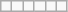<table class="wikitable">
<tr>
<td></td>
<td></td>
<td></td>
<td></td>
<td></td>
<td></td>
</tr>
</table>
